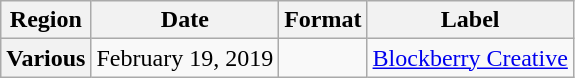<table class="wikitable plainrowheaders">
<tr>
<th>Region</th>
<th>Date</th>
<th>Format</th>
<th>Label</th>
</tr>
<tr>
<th scope="row">Various</th>
<td rowspan=2>February 19, 2019</td>
<td rowspan=2></td>
<td rowspan="1"><a href='#'>Blockberry Creative</a></td>
</tr>
</table>
